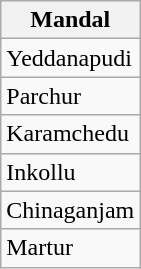<table class="wikitable sortable static-row-numbers static-row-header-hash">
<tr>
<th>Mandal</th>
</tr>
<tr>
<td>Yeddanapudi</td>
</tr>
<tr>
<td>Parchur</td>
</tr>
<tr>
<td>Karamchedu</td>
</tr>
<tr>
<td>Inkollu</td>
</tr>
<tr>
<td>Chinaganjam</td>
</tr>
<tr>
<td>Martur</td>
</tr>
</table>
